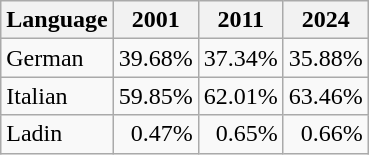<table class="wikitable">
<tr>
<th>Language</th>
<th>2001</th>
<th>2011</th>
<th>2024</th>
</tr>
<tr>
<td>German</td>
<td align="right">39.68%</td>
<td align="right">37.34%</td>
<td align="right">35.88%</td>
</tr>
<tr>
<td>Italian</td>
<td align="right">59.85%</td>
<td align="right">62.01%</td>
<td align="right">63.46%</td>
</tr>
<tr>
<td>Ladin</td>
<td align="right">0.47%</td>
<td align="right">0.65%</td>
<td align="right">0.66%</td>
</tr>
</table>
